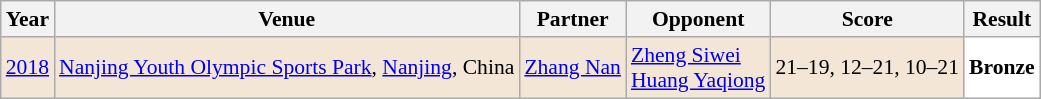<table class="sortable wikitable" style="font-size: 90%;">
<tr>
<th>Year</th>
<th>Venue</th>
<th>Partner</th>
<th>Opponent</th>
<th>Score</th>
<th>Result</th>
</tr>
<tr style="background:#F3E6D7">
<td align="center"><a href='#'>2018</a></td>
<td align="left"><a href='#'>Nanjing Youth Olympic Sports Park</a>, <a href='#'>Nanjing</a>, China</td>
<td align="left"> <a href='#'>Zhang Nan</a></td>
<td align="left"> <a href='#'>Zheng Siwei</a><br> <a href='#'>Huang Yaqiong</a></td>
<td align="left">21–19, 12–21, 10–21</td>
<td style="text-align:left; background:white"> <strong>Bronze</strong></td>
</tr>
</table>
